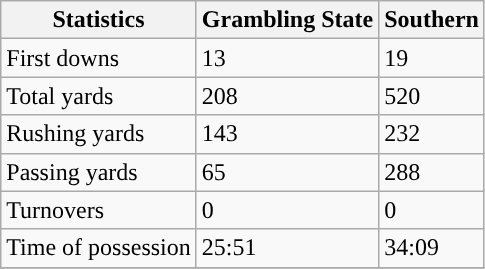<table class="wikitable">
<tr>
<th>Statistics</th>
<th>Grambling State</th>
<th>Southern</th>
</tr>
<tr>
<td>First downs</td>
<td>13</td>
<td>19</td>
</tr>
<tr>
<td>Total yards</td>
<td>208</td>
<td>520</td>
</tr>
<tr>
<td>Rushing yards</td>
<td>143</td>
<td>232</td>
</tr>
<tr>
<td>Passing yards</td>
<td>65</td>
<td>288</td>
</tr>
<tr>
<td>Turnovers</td>
<td>0</td>
<td>0</td>
</tr>
<tr>
<td>Time of possession</td>
<td>25:51</td>
<td>34:09</td>
</tr>
<tr>
</tr>
</table>
